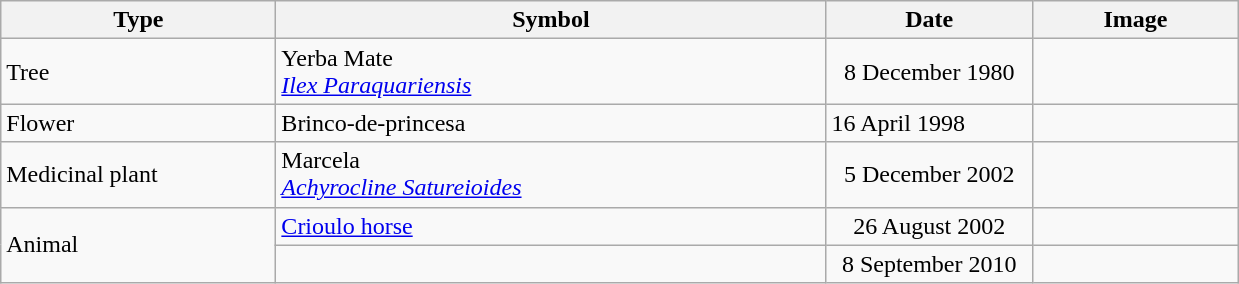<table class="wikitable">
<tr>
<th width="20%">Type</th>
<th width="40%">Symbol</th>
<th width="15%">Date</th>
<th width="15%">Image</th>
</tr>
<tr>
<td>Tree</td>
<td>Yerba Mate<br><a href='#'><em>Ilex Paraquariensis</em></a></td>
<td align="center">8 December 1980</td>
<td align="center"></td>
</tr>
<tr>
<td>Flower</td>
<td>Brinco-de-princesa<br><em></em></td>
<td>16 April 1998</td>
<td></td>
</tr>
<tr>
<td>Medicinal plant</td>
<td>Marcela<br><a href='#'><em>Achyrocline Satureioides</em></a></td>
<td align="center">5 December 2002</td>
<td></td>
</tr>
<tr>
<td rowspan="2">Animal</td>
<td><a href='#'>Crioulo horse</a></td>
<td align="center">26 August 2002</td>
<td></td>
</tr>
<tr>
<td></td>
<td align="center">8 September 2010</td>
<td></td>
</tr>
</table>
